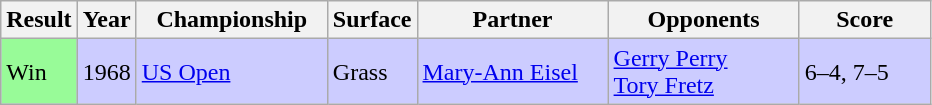<table class="sortable wikitable">
<tr>
<th style="width:40px">Result</th>
<th style="width:30px">Year</th>
<th style="width:120px">Championship</th>
<th style="width:50px">Surface</th>
<th style="width:120px">Partner</th>
<th style="width:120px">Opponents</th>
<th style="width:80px" class="unsortable">Score</th>
</tr>
<tr style="background:#ccf;">
<td style="background:#98fb98;">Win</td>
<td>1968</td>
<td><a href='#'>US Open</a></td>
<td>Grass</td>
<td> <a href='#'>Mary-Ann Eisel</a></td>
<td> <a href='#'>Gerry Perry</a><br> <a href='#'>Tory Fretz</a></td>
<td>6–4, 7–5</td>
</tr>
</table>
